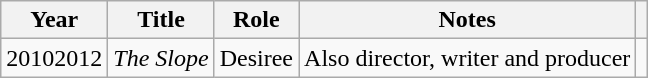<table class="wikitable sortable">
<tr>
<th>Year</th>
<th>Title</th>
<th>Role</th>
<th class="unsortable">Notes</th>
<th class="unsortable"></th>
</tr>
<tr>
<td>20102012</td>
<td><em>The Slope</em></td>
<td>Desiree</td>
<td>Also director, writer and producer</td>
<td></td>
</tr>
</table>
